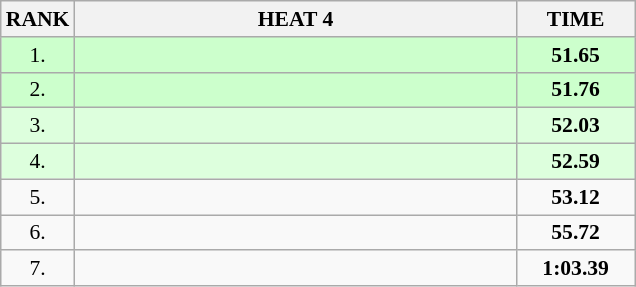<table class="wikitable" style="border-collapse: collapse; font-size: 90%;">
<tr>
<th>RANK</th>
<th style="width: 20em">HEAT 4</th>
<th style="width: 5em">TIME</th>
</tr>
<tr style="background:#ccffcc;">
<td align="center">1.</td>
<td></td>
<td align="center"><strong>51.65</strong></td>
</tr>
<tr style="background:#ccffcc;">
<td align="center">2.</td>
<td></td>
<td align="center"><strong>51.76</strong></td>
</tr>
<tr style="background:#ddffdd;">
<td align="center">3.</td>
<td></td>
<td align="center"><strong>52.03</strong></td>
</tr>
<tr style="background:#ddffdd;">
<td align="center">4.</td>
<td></td>
<td align="center"><strong>52.59</strong></td>
</tr>
<tr>
<td align="center">5.</td>
<td></td>
<td align="center"><strong>53.12</strong></td>
</tr>
<tr>
<td align="center">6.</td>
<td></td>
<td align="center"><strong>55.72</strong></td>
</tr>
<tr>
<td align="center">7.</td>
<td></td>
<td align="center"><strong>1:03.39</strong></td>
</tr>
</table>
